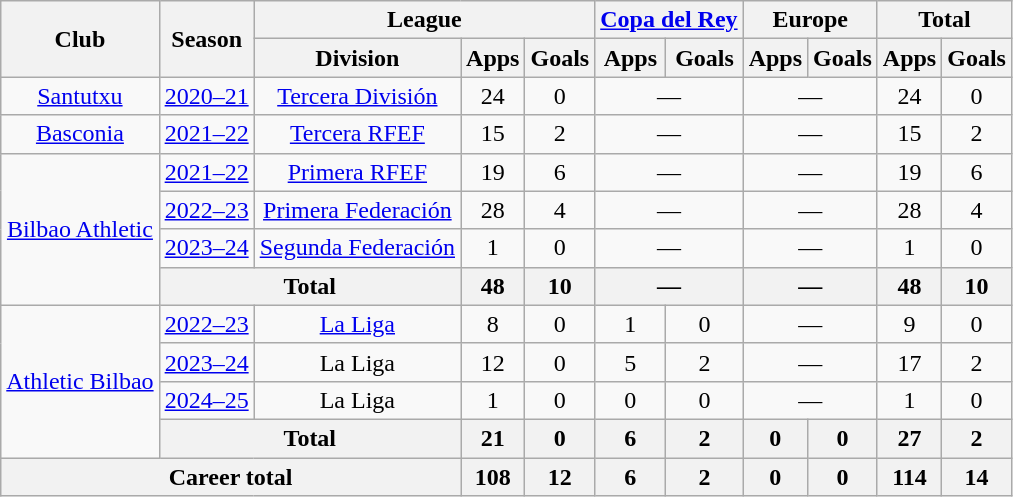<table class="wikitable" style="text-align: center">
<tr>
<th rowspan="2">Club</th>
<th rowspan="2">Season</th>
<th colspan="3">League</th>
<th colspan="2"><a href='#'>Copa del Rey</a></th>
<th colspan="2">Europe</th>
<th colspan="2">Total</th>
</tr>
<tr>
<th>Division</th>
<th>Apps</th>
<th>Goals</th>
<th>Apps</th>
<th>Goals</th>
<th>Apps</th>
<th>Goals</th>
<th>Apps</th>
<th>Goals</th>
</tr>
<tr>
<td><a href='#'>Santutxu</a></td>
<td><a href='#'>2020–21</a></td>
<td><a href='#'>Tercera División</a></td>
<td>24</td>
<td>0</td>
<td colspan="2">—</td>
<td colspan="2">—</td>
<td>24</td>
<td>0</td>
</tr>
<tr>
<td><a href='#'>Basconia</a></td>
<td><a href='#'>2021–22</a></td>
<td><a href='#'>Tercera RFEF</a></td>
<td>15</td>
<td>2</td>
<td colspan="2">—</td>
<td colspan="2">—</td>
<td>15</td>
<td>2</td>
</tr>
<tr>
<td rowspan="4"><a href='#'>Bilbao Athletic</a></td>
<td><a href='#'>2021–22</a></td>
<td><a href='#'>Primera RFEF</a></td>
<td>19</td>
<td>6</td>
<td colspan="2">—</td>
<td colspan="2">—</td>
<td>19</td>
<td>6</td>
</tr>
<tr>
<td><a href='#'>2022–23</a></td>
<td><a href='#'>Primera Federación</a></td>
<td>28</td>
<td>4</td>
<td colspan="2">—</td>
<td colspan="2">—</td>
<td>28</td>
<td>4</td>
</tr>
<tr>
<td><a href='#'>2023–24</a></td>
<td><a href='#'>Segunda Federación</a></td>
<td>1</td>
<td>0</td>
<td colspan="2">—</td>
<td colspan="2">—</td>
<td>1</td>
<td>0</td>
</tr>
<tr>
<th colspan="2">Total</th>
<th>48</th>
<th>10</th>
<th colspan="2">—</th>
<th colspan="2">—</th>
<th>48</th>
<th>10</th>
</tr>
<tr>
<td rowspan="4"><a href='#'>Athletic Bilbao</a></td>
<td><a href='#'>2022–23</a></td>
<td><a href='#'>La Liga</a></td>
<td>8</td>
<td>0</td>
<td>1</td>
<td>0</td>
<td colspan="2">—</td>
<td>9</td>
<td>0</td>
</tr>
<tr>
<td><a href='#'>2023–24</a></td>
<td>La Liga</td>
<td>12</td>
<td>0</td>
<td>5</td>
<td>2</td>
<td colspan="2">—</td>
<td>17</td>
<td>2</td>
</tr>
<tr>
<td><a href='#'>2024–25</a></td>
<td>La Liga</td>
<td>1</td>
<td>0</td>
<td>0</td>
<td>0</td>
<td colspan="2">—</td>
<td>1</td>
<td>0</td>
</tr>
<tr>
<th colspan="2">Total</th>
<th>21</th>
<th>0</th>
<th>6</th>
<th>2</th>
<th>0</th>
<th>0</th>
<th>27</th>
<th>2</th>
</tr>
<tr>
<th colspan="3">Career total</th>
<th>108</th>
<th>12</th>
<th>6</th>
<th>2</th>
<th>0</th>
<th>0</th>
<th>114</th>
<th>14</th>
</tr>
</table>
